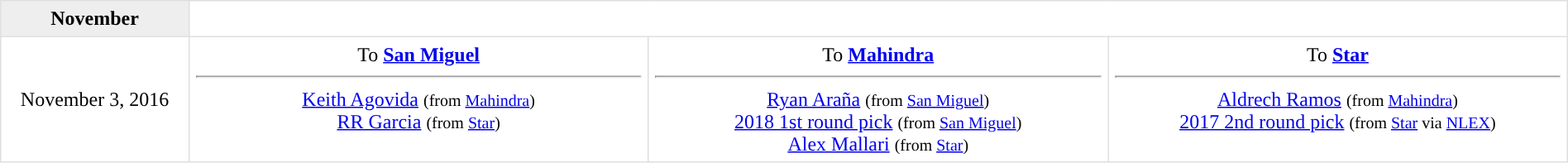<table border=1 style="border-collapse:collapse; text-align: center; width: 100%" bordercolor="#DFDFDF"  cellpadding="5">
<tr bgcolor="eeeeee">
<th>November</th>
</tr>
<tr>
<td style="width:12%">November 3, 2016</td>
<td style="width:29.3%" valign="top">To <strong><a href='#'>San Miguel</a></strong><hr><a href='#'>Keith Agovida</a> <small>(from <a href='#'>Mahindra</a>)</small><br><a href='#'>RR Garcia</a> <small>(from <a href='#'>Star</a>)</small></td>
<td style="width:29.3%" valign="top">To <strong><a href='#'>Mahindra</a></strong><hr><a href='#'>Ryan Araña</a> <small>(from <a href='#'>San Miguel</a>)</small><br><a href='#'>2018 1st round pick</a> <small>(from <a href='#'>San Miguel</a>)</small><br><a href='#'>Alex Mallari</a> <small>(from <a href='#'>Star</a>)</small></td>
<td style="width:29.3%" valign="top">To <strong><a href='#'>Star</a></strong><hr><a href='#'>Aldrech Ramos</a> <small>(from <a href='#'>Mahindra</a>)</small><br><a href='#'>2017 2nd round pick</a> <small>(from <a href='#'>Star</a> via <a href='#'>NLEX</a>)</small></td>
</tr>
</table>
